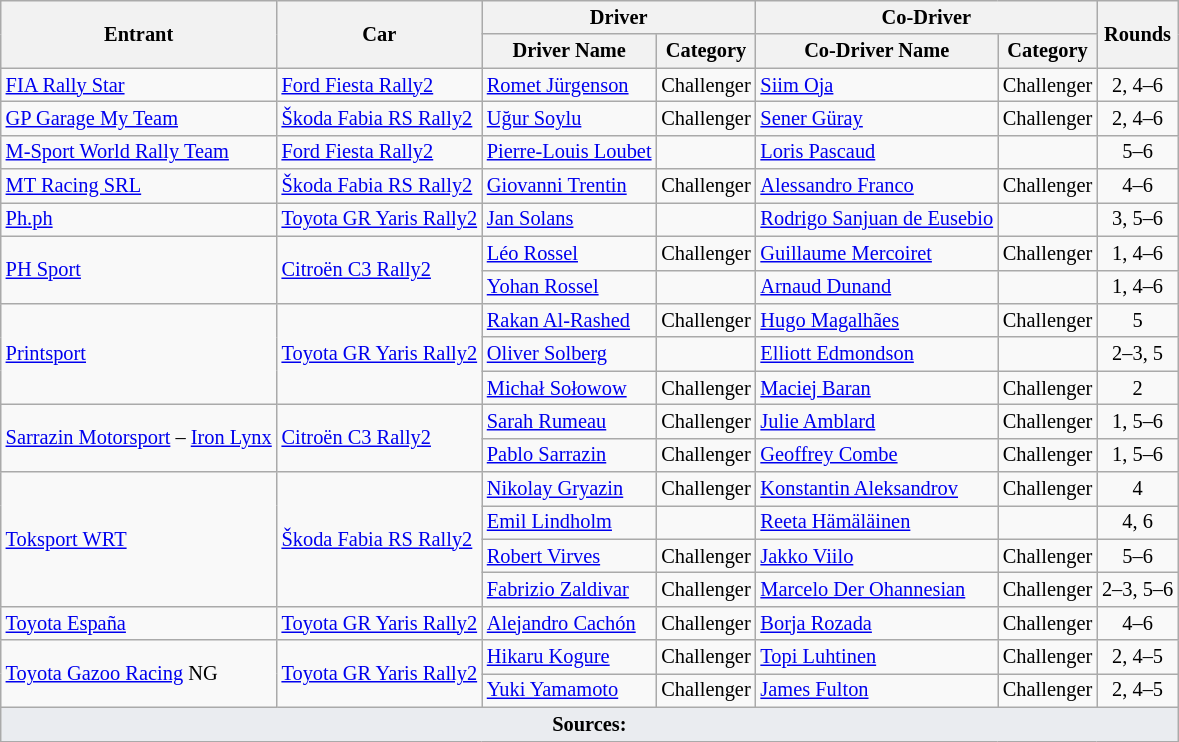<table class="wikitable" style="font-size: 85%;">
<tr>
<th rowspan="2">Entrant</th>
<th rowspan="2">Car</th>
<th colspan="2">Driver</th>
<th colspan="2">Co-Driver</th>
<th rowspan="2">Rounds</th>
</tr>
<tr>
<th>Driver Name</th>
<th>Category</th>
<th>Co-Driver Name</th>
<th>Category</th>
</tr>
<tr>
<td> <a href='#'>FIA Rally Star</a></td>
<td><a href='#'>Ford Fiesta Rally2</a></td>
<td> <a href='#'>Romet Jürgenson</a></td>
<td>Challenger</td>
<td> <a href='#'>Siim Oja</a></td>
<td>Challenger</td>
<td align="center">2, 4–6</td>
</tr>
<tr>
<td> <a href='#'>GP Garage My Team</a></td>
<td><a href='#'>Škoda Fabia RS Rally2</a></td>
<td> <a href='#'>Uğur Soylu</a></td>
<td>Challenger</td>
<td> <a href='#'>Sener Güray</a></td>
<td>Challenger</td>
<td align="center">2, 4–6</td>
</tr>
<tr>
<td> <a href='#'>M-Sport World Rally Team</a></td>
<td><a href='#'>Ford Fiesta Rally2</a></td>
<td> <a href='#'>Pierre-Louis Loubet</a></td>
<td></td>
<td> <a href='#'>Loris Pascaud</a></td>
<td></td>
<td align="center">5–6</td>
</tr>
<tr>
<td> <a href='#'>MT Racing SRL</a></td>
<td><a href='#'>Škoda Fabia RS Rally2</a></td>
<td> <a href='#'>Giovanni Trentin</a></td>
<td>Challenger</td>
<td> <a href='#'>Alessandro Franco</a></td>
<td>Challenger</td>
<td align="center">4–6</td>
</tr>
<tr>
<td> <a href='#'>Ph.ph</a></td>
<td><a href='#'>Toyota GR Yaris Rally2</a></td>
<td> <a href='#'>Jan Solans</a></td>
<td></td>
<td> <a href='#'>Rodrigo Sanjuan de Eusebio</a></td>
<td></td>
<td align="center">3, 5–6</td>
</tr>
<tr>
<td rowspan="2"> <a href='#'>PH Sport</a></td>
<td rowspan="2"><a href='#'>Citroën C3 Rally2</a></td>
<td> <a href='#'>Léo Rossel</a></td>
<td>Challenger</td>
<td> <a href='#'>Guillaume Mercoiret</a></td>
<td>Challenger</td>
<td align="center">1, 4–6</td>
</tr>
<tr>
<td> <a href='#'>Yohan Rossel</a></td>
<td></td>
<td> <a href='#'>Arnaud Dunand</a></td>
<td></td>
<td align="center">1, 4–6</td>
</tr>
<tr>
<td rowspan="3"> <a href='#'>Printsport</a></td>
<td rowspan="3"><a href='#'>Toyota GR Yaris Rally2</a></td>
<td> <a href='#'>Rakan Al-Rashed</a></td>
<td>Challenger</td>
<td> <a href='#'>Hugo Magalhães</a></td>
<td>Challenger</td>
<td align="center">5</td>
</tr>
<tr>
<td> <a href='#'>Oliver Solberg</a></td>
<td></td>
<td> <a href='#'>Elliott Edmondson</a></td>
<td></td>
<td align="center">2–3, 5</td>
</tr>
<tr>
<td> <a href='#'>Michał Sołowow</a></td>
<td>Challenger</td>
<td> <a href='#'>Maciej Baran</a></td>
<td>Challenger</td>
<td align="center">2</td>
</tr>
<tr>
<td rowspan="2"> <a href='#'>Sarrazin Motorsport</a> – <a href='#'>Iron Lynx</a></td>
<td rowspan="2"><a href='#'>Citroën C3 Rally2</a></td>
<td> <a href='#'>Sarah Rumeau</a></td>
<td>Challenger</td>
<td> <a href='#'>Julie Amblard</a></td>
<td>Challenger</td>
<td align="center">1, 5–6</td>
</tr>
<tr>
<td> <a href='#'>Pablo Sarrazin</a></td>
<td>Challenger</td>
<td> <a href='#'>Geoffrey Combe</a></td>
<td>Challenger</td>
<td align="center">1, 5–6</td>
</tr>
<tr>
<td rowspan="4"> <a href='#'>Toksport WRT</a></td>
<td rowspan="4"><a href='#'>Škoda Fabia RS Rally2</a></td>
<td> <a href='#'>Nikolay Gryazin</a></td>
<td>Challenger</td>
<td> <a href='#'>Konstantin Aleksandrov</a></td>
<td>Challenger</td>
<td align="center">4</td>
</tr>
<tr>
<td> <a href='#'>Emil Lindholm</a></td>
<td></td>
<td> <a href='#'>Reeta Hämäläinen</a></td>
<td></td>
<td align="center">4, 6</td>
</tr>
<tr>
<td> <a href='#'>Robert Virves</a></td>
<td>Challenger</td>
<td> <a href='#'>Jakko Viilo</a></td>
<td>Challenger</td>
<td align="center">5–6</td>
</tr>
<tr>
<td> <a href='#'>Fabrizio Zaldivar</a></td>
<td>Challenger</td>
<td> <a href='#'>Marcelo Der Ohannesian</a></td>
<td>Challenger</td>
<td align="center">2–3, 5–6</td>
</tr>
<tr>
<td> <a href='#'>Toyota España</a></td>
<td><a href='#'>Toyota GR Yaris Rally2</a></td>
<td> <a href='#'>Alejandro Cachón</a></td>
<td>Challenger</td>
<td> <a href='#'>Borja Rozada</a></td>
<td>Challenger</td>
<td align="center">4–6</td>
</tr>
<tr>
<td rowspan="2"> <a href='#'>Toyota Gazoo Racing</a> NG</td>
<td rowspan="2"><a href='#'>Toyota GR Yaris Rally2</a></td>
<td> <a href='#'>Hikaru Kogure</a></td>
<td>Challenger</td>
<td> <a href='#'>Topi Luhtinen</a></td>
<td>Challenger</td>
<td align="center">2, 4–5</td>
</tr>
<tr>
<td> <a href='#'>Yuki Yamamoto</a></td>
<td>Challenger</td>
<td> <a href='#'>James Fulton</a></td>
<td>Challenger</td>
<td align="center">2, 4–5</td>
</tr>
<tr>
<td colspan="7" style="background-color:#EAECF0;text-align:center"><strong>Sources:</strong></td>
</tr>
</table>
